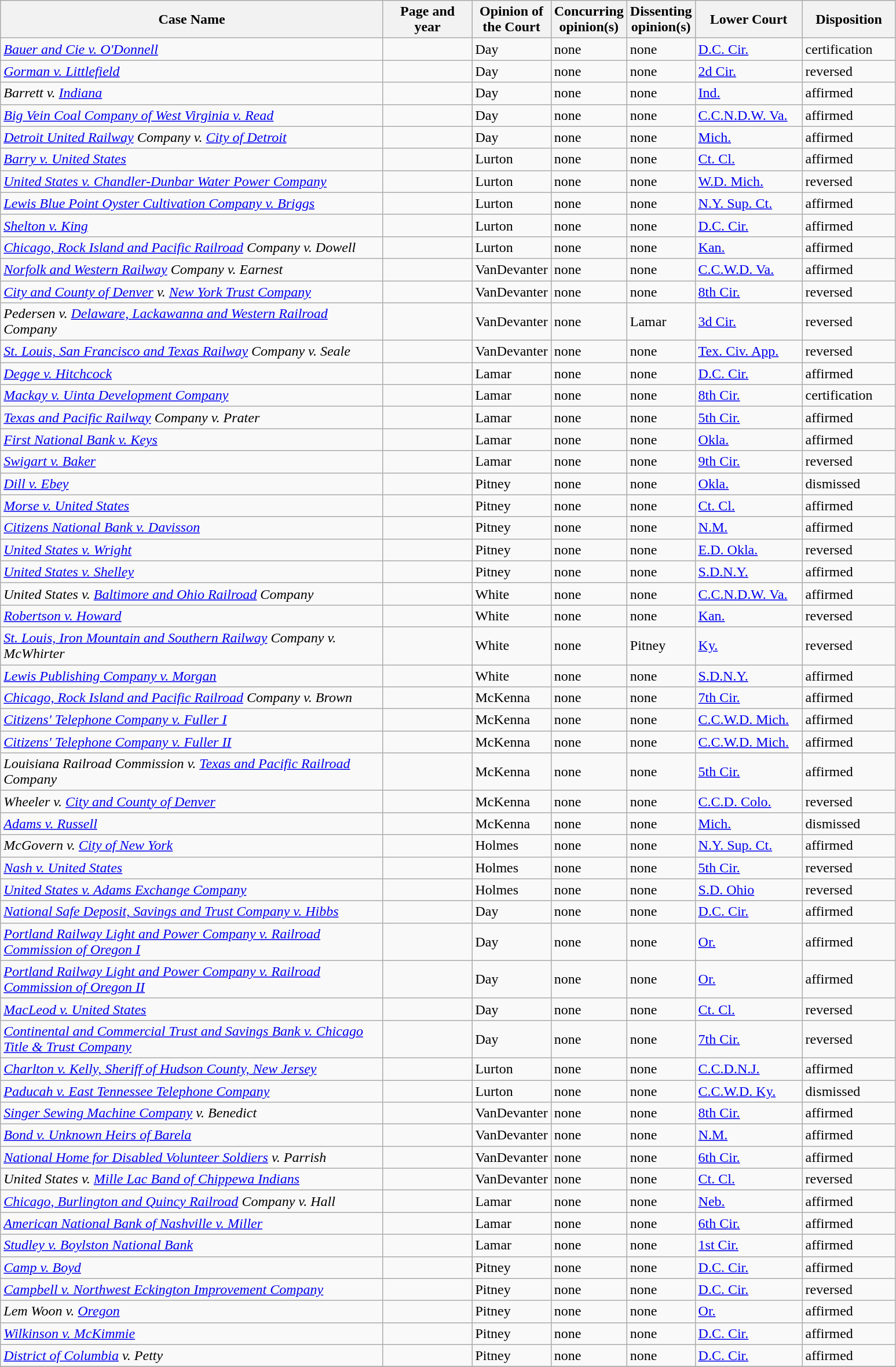<table class="wikitable sortable">
<tr>
<th scope="col" style="width: 433px;">Case Name</th>
<th scope="col" style="width: 95px;">Page and year</th>
<th scope="col" style="width: 10px;">Opinion of the Court</th>
<th scope="col" style="width: 10px;">Concurring opinion(s)</th>
<th scope="col" style="width: 10px;">Dissenting opinion(s)</th>
<th scope="col" style="width: 116px;">Lower Court</th>
<th scope="col" style="width: 100px;">Disposition</th>
</tr>
<tr>
<td><em><a href='#'>Bauer and Cie v. O'Donnell</a></em></td>
<td align="right"></td>
<td>Day</td>
<td>none</td>
<td>none</td>
<td><a href='#'>D.C. Cir.</a></td>
<td>certification</td>
</tr>
<tr>
<td><em><a href='#'>Gorman v. Littlefield</a></em></td>
<td align="right"></td>
<td>Day</td>
<td>none</td>
<td>none</td>
<td><a href='#'>2d Cir.</a></td>
<td>reversed</td>
</tr>
<tr>
<td><em>Barrett v. <a href='#'>Indiana</a></em></td>
<td align="right"></td>
<td>Day</td>
<td>none</td>
<td>none</td>
<td><a href='#'>Ind.</a></td>
<td>affirmed</td>
</tr>
<tr>
<td><em><a href='#'>Big Vein Coal Company of West Virginia v. Read</a></em></td>
<td align="right"></td>
<td>Day</td>
<td>none</td>
<td>none</td>
<td><a href='#'>C.C.N.D.W. Va.</a></td>
<td>affirmed</td>
</tr>
<tr>
<td><em><a href='#'>Detroit United Railway</a> Company v. <a href='#'>City of Detroit</a></em></td>
<td align="right"></td>
<td>Day</td>
<td>none</td>
<td>none</td>
<td><a href='#'>Mich.</a></td>
<td>affirmed</td>
</tr>
<tr>
<td><em><a href='#'>Barry v. United States</a></em></td>
<td align="right"></td>
<td>Lurton</td>
<td>none</td>
<td>none</td>
<td><a href='#'>Ct. Cl.</a></td>
<td>affirmed</td>
</tr>
<tr>
<td><em><a href='#'>United States v. Chandler-Dunbar Water Power Company</a></em></td>
<td align="right"></td>
<td>Lurton</td>
<td>none</td>
<td>none</td>
<td><a href='#'>W.D. Mich.</a></td>
<td>reversed</td>
</tr>
<tr>
<td><em><a href='#'>Lewis Blue Point Oyster Cultivation Company v. Briggs</a></em></td>
<td align="right"></td>
<td>Lurton</td>
<td>none</td>
<td>none</td>
<td><a href='#'>N.Y. Sup. Ct.</a></td>
<td>affirmed</td>
</tr>
<tr>
<td><em><a href='#'>Shelton v. King</a></em></td>
<td align="right"></td>
<td>Lurton</td>
<td>none</td>
<td>none</td>
<td><a href='#'>D.C. Cir.</a></td>
<td>affirmed</td>
</tr>
<tr>
<td><em><a href='#'>Chicago, Rock Island and Pacific Railroad</a> Company v. Dowell</em></td>
<td align="right"></td>
<td>Lurton</td>
<td>none</td>
<td>none</td>
<td><a href='#'>Kan.</a></td>
<td>affirmed</td>
</tr>
<tr>
<td><em><a href='#'>Norfolk and Western Railway</a> Company v. Earnest</em></td>
<td align="right"></td>
<td>VanDevanter</td>
<td>none</td>
<td>none</td>
<td><a href='#'>C.C.W.D. Va.</a></td>
<td>affirmed</td>
</tr>
<tr>
<td><em><a href='#'>City and County of Denver</a> v. <a href='#'>New York Trust Company</a></em></td>
<td align="right"></td>
<td>VanDevanter</td>
<td>none</td>
<td>none</td>
<td><a href='#'>8th Cir.</a></td>
<td>reversed</td>
</tr>
<tr>
<td><em>Pedersen v. <a href='#'>Delaware, Lackawanna and Western Railroad</a> Company</em></td>
<td align="right"></td>
<td>VanDevanter</td>
<td>none</td>
<td>Lamar</td>
<td><a href='#'>3d Cir.</a></td>
<td>reversed</td>
</tr>
<tr>
<td><em><a href='#'>St. Louis, San Francisco and Texas Railway</a> Company v. Seale</em></td>
<td align="right"></td>
<td>VanDevanter</td>
<td>none</td>
<td>none</td>
<td><a href='#'>Tex. Civ. App.</a></td>
<td>reversed</td>
</tr>
<tr>
<td><em><a href='#'>Degge v. Hitchcock</a></em></td>
<td align="right"></td>
<td>Lamar</td>
<td>none</td>
<td>none</td>
<td><a href='#'>D.C. Cir.</a></td>
<td>affirmed</td>
</tr>
<tr>
<td><em><a href='#'>Mackay v. Uinta Development Company</a></em></td>
<td align="right"></td>
<td>Lamar</td>
<td>none</td>
<td>none</td>
<td><a href='#'>8th Cir.</a></td>
<td>certification</td>
</tr>
<tr>
<td><em><a href='#'>Texas and Pacific Railway</a> Company v. Prater</em></td>
<td align="right"></td>
<td>Lamar</td>
<td>none</td>
<td>none</td>
<td><a href='#'>5th Cir.</a></td>
<td>affirmed</td>
</tr>
<tr>
<td><em><a href='#'>First National Bank v. Keys</a></em></td>
<td align="right"></td>
<td>Lamar</td>
<td>none</td>
<td>none</td>
<td><a href='#'>Okla.</a></td>
<td>affirmed</td>
</tr>
<tr>
<td><em><a href='#'>Swigart v. Baker</a></em></td>
<td align="right"></td>
<td>Lamar</td>
<td>none</td>
<td>none</td>
<td><a href='#'>9th Cir.</a></td>
<td>reversed</td>
</tr>
<tr>
<td><em><a href='#'>Dill v. Ebey</a></em></td>
<td align="right"></td>
<td>Pitney</td>
<td>none</td>
<td>none</td>
<td><a href='#'>Okla.</a></td>
<td>dismissed</td>
</tr>
<tr>
<td><em><a href='#'>Morse v. United States</a></em></td>
<td align="right"></td>
<td>Pitney</td>
<td>none</td>
<td>none</td>
<td><a href='#'>Ct. Cl.</a></td>
<td>affirmed</td>
</tr>
<tr>
<td><em><a href='#'>Citizens National Bank v. Davisson</a></em></td>
<td align="right"></td>
<td>Pitney</td>
<td>none</td>
<td>none</td>
<td><a href='#'>N.M.</a></td>
<td>affirmed</td>
</tr>
<tr>
<td><em><a href='#'>United States v. Wright</a></em></td>
<td align="right"></td>
<td>Pitney</td>
<td>none</td>
<td>none</td>
<td><a href='#'>E.D. Okla.</a></td>
<td>reversed</td>
</tr>
<tr>
<td><em><a href='#'>United States v. Shelley</a></em></td>
<td align="right"></td>
<td>Pitney</td>
<td>none</td>
<td>none</td>
<td><a href='#'>S.D.N.Y.</a></td>
<td>affirmed</td>
</tr>
<tr>
<td><em>United States v. <a href='#'>Baltimore and Ohio Railroad</a> Company</em></td>
<td align="right"></td>
<td>White</td>
<td>none</td>
<td>none</td>
<td><a href='#'>C.C.N.D.W. Va.</a></td>
<td>affirmed</td>
</tr>
<tr>
<td><em><a href='#'>Robertson v. Howard</a></em></td>
<td align="right"></td>
<td>White</td>
<td>none</td>
<td>none</td>
<td><a href='#'>Kan.</a></td>
<td>reversed</td>
</tr>
<tr>
<td><em><a href='#'>St. Louis, Iron Mountain and Southern Railway</a> Company v. McWhirter</em></td>
<td align="right"></td>
<td>White</td>
<td>none</td>
<td>Pitney</td>
<td><a href='#'>Ky.</a></td>
<td>reversed</td>
</tr>
<tr>
<td><em><a href='#'>Lewis Publishing Company v. Morgan</a></em></td>
<td align="right"></td>
<td>White</td>
<td>none</td>
<td>none</td>
<td><a href='#'>S.D.N.Y.</a></td>
<td>affirmed</td>
</tr>
<tr>
<td><em><a href='#'>Chicago, Rock Island and Pacific Railroad</a> Company v. Brown</em></td>
<td align="right"></td>
<td>McKenna</td>
<td>none</td>
<td>none</td>
<td><a href='#'>7th Cir.</a></td>
<td>affirmed</td>
</tr>
<tr>
<td><em><a href='#'>Citizens' Telephone Company v. Fuller I</a></em></td>
<td align="right"></td>
<td>McKenna</td>
<td>none</td>
<td>none</td>
<td><a href='#'>C.C.W.D. Mich.</a></td>
<td>affirmed</td>
</tr>
<tr>
<td><em><a href='#'>Citizens' Telephone Company v. Fuller II</a></em></td>
<td align="right"></td>
<td>McKenna</td>
<td>none</td>
<td>none</td>
<td><a href='#'>C.C.W.D. Mich.</a></td>
<td>affirmed</td>
</tr>
<tr>
<td><em>Louisiana Railroad Commission v. <a href='#'>Texas and Pacific Railroad</a> Company</em></td>
<td align="right"></td>
<td>McKenna</td>
<td>none</td>
<td>none</td>
<td><a href='#'>5th Cir.</a></td>
<td>affirmed</td>
</tr>
<tr>
<td><em>Wheeler v. <a href='#'>City and County of Denver</a></em></td>
<td align="right"></td>
<td>McKenna</td>
<td>none</td>
<td>none</td>
<td><a href='#'>C.C.D. Colo.</a></td>
<td>reversed</td>
</tr>
<tr>
<td><em><a href='#'>Adams v. Russell</a></em></td>
<td align="right"></td>
<td>McKenna</td>
<td>none</td>
<td>none</td>
<td><a href='#'>Mich.</a></td>
<td>dismissed</td>
</tr>
<tr>
<td><em>McGovern v. <a href='#'>City of New York</a></em></td>
<td align="right"></td>
<td>Holmes</td>
<td>none</td>
<td>none</td>
<td><a href='#'>N.Y. Sup. Ct.</a></td>
<td>affirmed</td>
</tr>
<tr>
<td><em><a href='#'>Nash v. United States</a></em></td>
<td align="right"></td>
<td>Holmes</td>
<td>none</td>
<td>none</td>
<td><a href='#'>5th Cir.</a></td>
<td>reversed</td>
</tr>
<tr>
<td><em><a href='#'>United States v. Adams Exchange Company</a></em></td>
<td align="right"></td>
<td>Holmes</td>
<td>none</td>
<td>none</td>
<td><a href='#'>S.D. Ohio</a></td>
<td>reversed</td>
</tr>
<tr>
<td><em><a href='#'>National Safe Deposit, Savings and Trust Company v. Hibbs</a></em></td>
<td align="right"></td>
<td>Day</td>
<td>none</td>
<td>none</td>
<td><a href='#'>D.C. Cir.</a></td>
<td>affirmed</td>
</tr>
<tr>
<td><em><a href='#'>Portland Railway Light and Power Company v. Railroad Commission of Oregon I</a></em></td>
<td align="right"></td>
<td>Day</td>
<td>none</td>
<td>none</td>
<td><a href='#'>Or.</a></td>
<td>affirmed</td>
</tr>
<tr>
<td><em><a href='#'>Portland Railway Light and Power Company v. Railroad Commission of Oregon II</a></em></td>
<td align="right"></td>
<td>Day</td>
<td>none</td>
<td>none</td>
<td><a href='#'>Or.</a></td>
<td>affirmed</td>
</tr>
<tr>
<td><em><a href='#'>MacLeod v. United States</a></em></td>
<td align="right"></td>
<td>Day</td>
<td>none</td>
<td>none</td>
<td><a href='#'>Ct. Cl.</a></td>
<td>reversed</td>
</tr>
<tr>
<td><em><a href='#'>Continental and Commercial Trust and Savings Bank v. Chicago Title & Trust Company</a></em></td>
<td align="right"></td>
<td>Day</td>
<td>none</td>
<td>none</td>
<td><a href='#'>7th Cir.</a></td>
<td>reversed</td>
</tr>
<tr>
<td><em><a href='#'>Charlton v. Kelly, Sheriff of Hudson County, New Jersey</a></em></td>
<td align="right"></td>
<td>Lurton</td>
<td>none</td>
<td>none</td>
<td><a href='#'>C.C.D.N.J.</a></td>
<td>affirmed</td>
</tr>
<tr>
<td><em><a href='#'>Paducah v. East Tennessee Telephone Company</a></em></td>
<td align="right"></td>
<td>Lurton</td>
<td>none</td>
<td>none</td>
<td><a href='#'>C.C.W.D. Ky.</a></td>
<td>dismissed</td>
</tr>
<tr>
<td><em><a href='#'>Singer Sewing Machine Company</a> v. Benedict</em></td>
<td align="right"></td>
<td>VanDevanter</td>
<td>none</td>
<td>none</td>
<td><a href='#'>8th Cir.</a></td>
<td>affirmed</td>
</tr>
<tr>
<td><em><a href='#'>Bond v. Unknown Heirs of Barela</a></em></td>
<td align="right"></td>
<td>VanDevanter</td>
<td>none</td>
<td>none</td>
<td><a href='#'>N.M.</a></td>
<td>affirmed</td>
</tr>
<tr>
<td><em><a href='#'>National Home for Disabled Volunteer Soldiers</a> v. Parrish</em></td>
<td align="right"></td>
<td>VanDevanter</td>
<td>none</td>
<td>none</td>
<td><a href='#'>6th Cir.</a></td>
<td>affirmed</td>
</tr>
<tr>
<td><em>United States v. <a href='#'>Mille Lac Band of Chippewa Indians</a></em></td>
<td align="right"></td>
<td>VanDevanter</td>
<td>none</td>
<td>none</td>
<td><a href='#'>Ct. Cl.</a></td>
<td>reversed</td>
</tr>
<tr>
<td><em><a href='#'>Chicago, Burlington and Quincy Railroad</a> Company v. Hall</em></td>
<td align="right"></td>
<td>Lamar</td>
<td>none</td>
<td>none</td>
<td><a href='#'>Neb.</a></td>
<td>affirmed</td>
</tr>
<tr>
<td><em><a href='#'>American National Bank of Nashville v. Miller</a></em></td>
<td align="right"></td>
<td>Lamar</td>
<td>none</td>
<td>none</td>
<td><a href='#'>6th Cir.</a></td>
<td>affirmed</td>
</tr>
<tr>
<td><em><a href='#'>Studley v. Boylston National Bank</a></em></td>
<td align="right"></td>
<td>Lamar</td>
<td>none</td>
<td>none</td>
<td><a href='#'>1st Cir.</a></td>
<td>affirmed</td>
</tr>
<tr>
<td><em><a href='#'>Camp v. Boyd</a></em></td>
<td align="right"></td>
<td>Pitney</td>
<td>none</td>
<td>none</td>
<td><a href='#'>D.C. Cir.</a></td>
<td>affirmed</td>
</tr>
<tr>
<td><em><a href='#'>Campbell v. Northwest Eckington Improvement Company</a></em></td>
<td align="right"></td>
<td>Pitney</td>
<td>none</td>
<td>none</td>
<td><a href='#'>D.C. Cir.</a></td>
<td>reversed</td>
</tr>
<tr>
<td><em>Lem Woon v. <a href='#'>Oregon</a></em></td>
<td align="right"></td>
<td>Pitney</td>
<td>none</td>
<td>none</td>
<td><a href='#'>Or.</a></td>
<td>affirmed</td>
</tr>
<tr>
<td><em><a href='#'>Wilkinson v. McKimmie</a></em></td>
<td align="right"></td>
<td>Pitney</td>
<td>none</td>
<td>none</td>
<td><a href='#'>D.C. Cir.</a></td>
<td>affirmed</td>
</tr>
<tr>
<td><em><a href='#'>District of Columbia</a> v. Petty</em></td>
<td align="right"></td>
<td>Pitney</td>
<td>none</td>
<td>none</td>
<td><a href='#'>D.C. Cir.</a></td>
<td>affirmed</td>
</tr>
<tr>
</tr>
</table>
